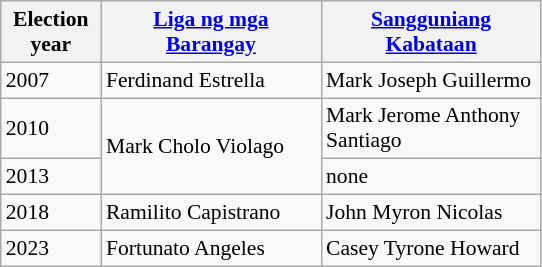<table class=wikitable style="font-size:90%">
<tr>
<th width=60px>Election<br>year</th>
<th width=140px><a href='#'>Liga ng mga Barangay</a></th>
<th width=140px><a href='#'>Sangguniang Kabataan</a></th>
</tr>
<tr>
<td>2007</td>
<td>Ferdinand Estrella</td>
<td>Mark Joseph Guillermo</td>
</tr>
<tr>
<td>2010</td>
<td rowspan="2">Mark Cholo Violago</td>
<td>Mark Jerome Anthony Santiago</td>
</tr>
<tr>
<td>2013</td>
<td>none</td>
</tr>
<tr>
<td>2018</td>
<td rowspan="2">Ramilito Capistrano<br></td>
<td>John Myron Nicolas</td>
</tr>
<tr>
<td rowspan="2">2023</td>
<td rowspan="2">Casey Tyrone Howard</td>
</tr>
<tr>
<td>Fortunato Angeles</td>
</tr>
</table>
